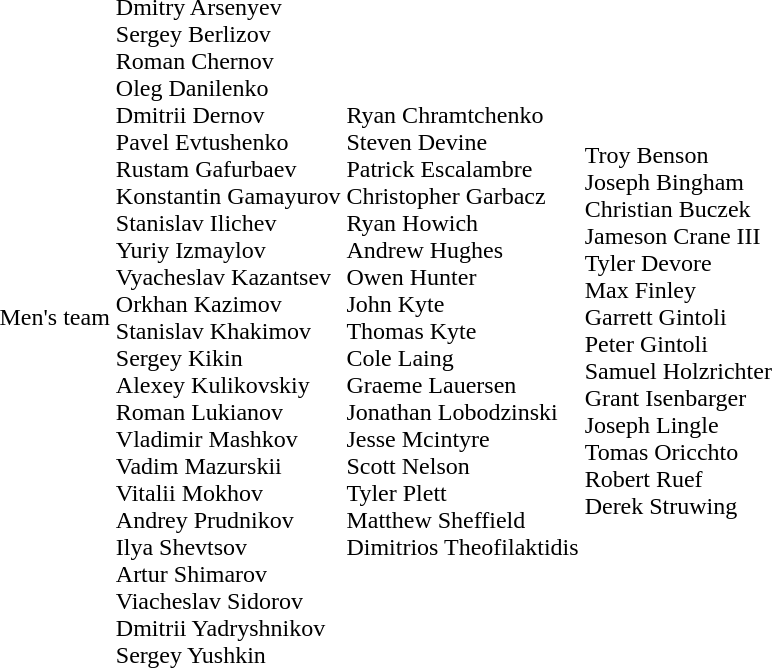<table>
<tr>
<td>Men's team</td>
<td><br>Dmitry Arsenyev<br>Sergey Berlizov<br>Roman Chernov<br>Oleg Danilenko<br>Dmitrii Dernov<br>Pavel Evtushenko<br>Rustam Gafurbaev<br>Konstantin Gamayurov<br>Stanislav Ilichev<br>Yuriy Izmaylov<br>Vyacheslav Kazantsev<br>Orkhan Kazimov<br>Stanislav Khakimov<br>Sergey Kikin<br>Alexey Kulikovskiy<br>Roman Lukianov<br>Vladimir Mashkov<br>Vadim Mazurskii<br>Vitalii Mokhov<br>Andrey Prudnikov<br>Ilya Shevtsov<br>Artur Shimarov<br>Viacheslav Sidorov<br>Dmitrii Yadryshnikov<br>Sergey Yushkin</td>
<td><br>Ryan Chramtchenko<br>Steven Devine<br>Patrick Escalambre<br>Christopher Garbacz<br>Ryan Howich<br>Andrew Hughes<br>Owen Hunter<br>John Kyte<br>Thomas Kyte<br>Cole Laing<br>Graeme Lauersen<br>Jonathan Lobodzinski<br>Jesse Mcintyre<br>Scott Nelson<br>Tyler Plett<br>Matthew Sheffield<br>Dimitrios Theofilaktidis</td>
<td><br>Troy Benson<br>Joseph Bingham<br>Christian Buczek<br>Jameson Crane III<br>Tyler Devore<br>Max Finley<br>Garrett Gintoli<br>Peter Gintoli<br>Samuel Holzrichter<br>Grant Isenbarger<br>Joseph Lingle<br>Tomas Oricchto<br>Robert Ruef<br>Derek Struwing</td>
</tr>
</table>
